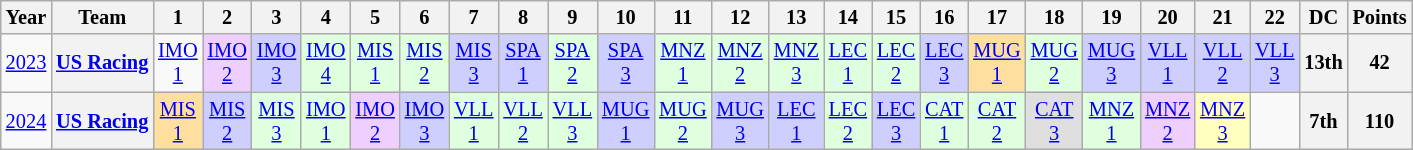<table class="wikitable" style="text-align:center; font-size:85%">
<tr>
<th>Year</th>
<th>Team</th>
<th>1</th>
<th>2</th>
<th>3</th>
<th>4</th>
<th>5</th>
<th>6</th>
<th>7</th>
<th>8</th>
<th>9</th>
<th>10</th>
<th>11</th>
<th>12</th>
<th>13</th>
<th>14</th>
<th>15</th>
<th>16</th>
<th>17</th>
<th>18</th>
<th>19</th>
<th>20</th>
<th>21</th>
<th>22</th>
<th>DC</th>
<th>Points</th>
</tr>
<tr>
<td><a href='#'>2023</a></td>
<th nowrap><a href='#'>US Racing</a></th>
<td style="background:#;"><a href='#'>IMO<br>1</a><br></td>
<td style="background:#EFCFFF;"><a href='#'>IMO<br>2</a><br></td>
<td style="background:#CFCFFF;"><a href='#'>IMO<br>3</a><br></td>
<td style="background:#DFFFDF;"><a href='#'>IMO<br>4</a><br></td>
<td style="background:#DFFFDF;"><a href='#'>MIS<br>1</a><br></td>
<td style="background:#DFFFDF;"><a href='#'>MIS<br>2</a><br></td>
<td style="background:#CFCFFF;"><a href='#'>MIS<br>3</a><br></td>
<td style="background:#CFCFFF;"><a href='#'>SPA<br>1</a><br></td>
<td style="background:#DFFFDF;"><a href='#'>SPA<br>2</a><br></td>
<td style="background:#CFCFFF;"><a href='#'>SPA<br>3</a><br></td>
<td style="background:#DFFFDF;"><a href='#'>MNZ<br>1</a><br></td>
<td style="background:#DFFFDF;"><a href='#'>MNZ<br>2</a><br></td>
<td style="background:#DFFFDF;"><a href='#'>MNZ<br>3</a><br></td>
<td style="background:#DFFFDF;"><a href='#'>LEC<br>1</a><br></td>
<td style="background:#DFFFDF;"><a href='#'>LEC<br>2</a><br></td>
<td style="background:#CFCFFF;"><a href='#'>LEC<br>3</a><br></td>
<td style="background:#FFDF9F;"><a href='#'>MUG<br>1</a><br></td>
<td style="background:#DFFFDF;"><a href='#'>MUG<br>2</a><br></td>
<td style="background:#CFCFFF;"><a href='#'>MUG<br>3</a><br></td>
<td style="background:#CFCFFF;"><a href='#'>VLL<br>1</a><br></td>
<td style="background:#CFCFFF"><a href='#'>VLL<br>2</a><br></td>
<td style="background:#CFCFFF"><a href='#'>VLL<br>3</a><br></td>
<th>13th</th>
<th>42</th>
</tr>
<tr>
<td><a href='#'>2024</a></td>
<th nowrap><a href='#'>US Racing</a></th>
<td style="background:#FFDF9F"><a href='#'>MIS<br>1</a><br></td>
<td style="background:#CFCFFF"><a href='#'>MIS<br>2</a><br></td>
<td style="background:#DFFFDF"><a href='#'>MIS<br>3</a><br></td>
<td style="background:#DFFFDF"><a href='#'>IMO<br>1</a><br></td>
<td style="background:#EFCFFF"><a href='#'>IMO<br>2</a><br></td>
<td style="background:#CFCFFF"><a href='#'>IMO<br>3</a><br></td>
<td style="background:#DFFFDF"><a href='#'>VLL<br>1</a><br></td>
<td style="background:#DFFFDF"><a href='#'>VLL<br>2</a><br></td>
<td style="background:#DFFFDF"><a href='#'>VLL<br>3</a><br></td>
<td style="background:#CFCFFF"><a href='#'>MUG<br>1</a><br></td>
<td style="background:#DFFFDF"><a href='#'>MUG<br>2</a><br></td>
<td style="background:#CFCFFF"><a href='#'>MUG<br>3</a><br></td>
<td style="background:#CFCFFF"><a href='#'>LEC<br>1</a><br></td>
<td style="background:#DFFFDF"><a href='#'>LEC<br>2</a><br></td>
<td style="background:#CFCFFF"><a href='#'>LEC<br>3</a><br></td>
<td style="background:#DFFFDF"><a href='#'>CAT<br>1</a><br></td>
<td style="background:#DFFFDF"><a href='#'>CAT<br>2</a><br></td>
<td style="background:#DFDFDF"><a href='#'>CAT<br>3</a><br></td>
<td style="background:#DFFFDF"><a href='#'>MNZ<br>1</a><br></td>
<td style="background:#EFCFFF"><a href='#'>MNZ<br>2</a><br></td>
<td style="background:#FFFFBF"><a href='#'>MNZ<br>3</a><br></td>
<td></td>
<th style="background:#">7th</th>
<th style="background:#">110</th>
</tr>
</table>
